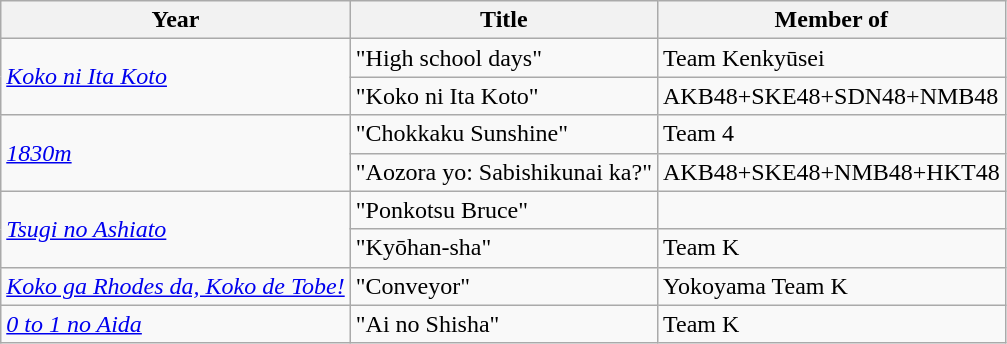<table class="wikitable">
<tr>
<th>Year</th>
<th>Title</th>
<th>Member of</th>
</tr>
<tr>
<td rowspan="2"><em><a href='#'>Koko ni Ita Koto</a></em></td>
<td>"High school days"</td>
<td>Team Kenkyūsei</td>
</tr>
<tr>
<td>"Koko ni Ita Koto"</td>
<td>AKB48+SKE48+SDN48+NMB48</td>
</tr>
<tr>
<td rowspan="2"><em><a href='#'>1830m</a></em></td>
<td>"Chokkaku Sunshine"</td>
<td>Team 4</td>
</tr>
<tr>
<td>"Aozora yo: Sabishikunai ka?"</td>
<td>AKB48+SKE48+NMB48+HKT48</td>
</tr>
<tr>
<td rowspan="2"><em><a href='#'>Tsugi no Ashiato</a></em></td>
<td>"Ponkotsu Bruce"</td>
<td></td>
</tr>
<tr>
<td>"Kyōhan-sha"</td>
<td>Team K</td>
</tr>
<tr>
<td><em><a href='#'>Koko ga Rhodes da, Koko de Tobe!</a></em></td>
<td>"Conveyor"</td>
<td>Yokoyama Team K</td>
</tr>
<tr>
<td><em><a href='#'>0 to 1 no Aida</a></em></td>
<td>"Ai no Shisha"</td>
<td>Team K</td>
</tr>
</table>
